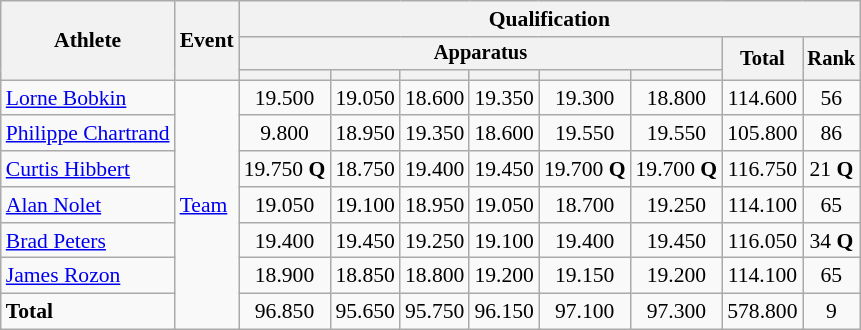<table class="wikitable" style="font-size:90%">
<tr>
<th rowspan=3>Athlete</th>
<th rowspan=3>Event</th>
<th colspan =8>Qualification</th>
</tr>
<tr style="font-size:95%">
<th colspan=6>Apparatus</th>
<th rowspan=2>Total</th>
<th rowspan=2>Rank</th>
</tr>
<tr style="font-size:95%">
<th></th>
<th></th>
<th></th>
<th></th>
<th></th>
<th></th>
</tr>
<tr align=center>
<td align=left><a href='#'>Lorne Bobkin</a></td>
<td align=left rowspan=7><a href='#'>Team</a></td>
<td>19.500</td>
<td>19.050</td>
<td>18.600</td>
<td>19.350</td>
<td>19.300</td>
<td>18.800</td>
<td>114.600</td>
<td>56</td>
</tr>
<tr align=center>
<td align=left><a href='#'>Philippe Chartrand</a></td>
<td>9.800</td>
<td>18.950</td>
<td>19.350</td>
<td>18.600</td>
<td>19.550</td>
<td>19.550</td>
<td>105.800</td>
<td>86</td>
</tr>
<tr align=center>
<td align=left><a href='#'>Curtis Hibbert</a></td>
<td>19.750 <strong>Q</strong></td>
<td>18.750</td>
<td>19.400</td>
<td>19.450</td>
<td>19.700 <strong>Q</strong></td>
<td>19.700 <strong>Q</strong></td>
<td>116.750</td>
<td>21 <strong>Q</strong></td>
</tr>
<tr align=center>
<td align=left><a href='#'>Alan Nolet</a></td>
<td>19.050</td>
<td>19.100</td>
<td>18.950</td>
<td>19.050</td>
<td>18.700</td>
<td>19.250</td>
<td>114.100</td>
<td>65</td>
</tr>
<tr align=center>
<td align=left><a href='#'>Brad Peters</a></td>
<td>19.400</td>
<td>19.450</td>
<td>19.250</td>
<td>19.100</td>
<td>19.400</td>
<td>19.450</td>
<td>116.050</td>
<td>34 <strong>Q</strong></td>
</tr>
<tr align=center>
<td align=left><a href='#'>James Rozon</a></td>
<td>18.900</td>
<td>18.850</td>
<td>18.800</td>
<td>19.200</td>
<td>19.150</td>
<td>19.200</td>
<td>114.100</td>
<td>65</td>
</tr>
<tr align=center>
<td align=left><strong>Total</strong></td>
<td>96.850</td>
<td>95.650</td>
<td>95.750</td>
<td>96.150</td>
<td>97.100</td>
<td>97.300</td>
<td>578.800</td>
<td>9</td>
</tr>
</table>
